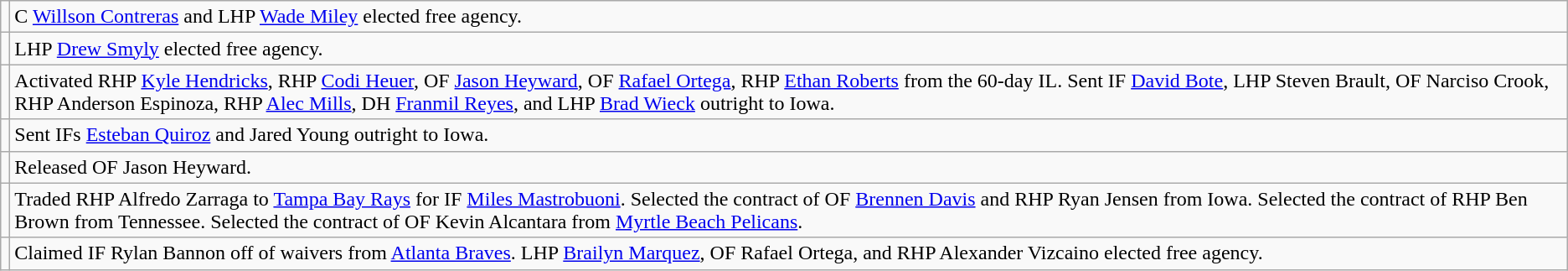<table class="wikitable">
<tr>
<td></td>
<td>C <a href='#'>Willson Contreras</a> and LHP <a href='#'>Wade Miley</a> elected free agency.</td>
</tr>
<tr>
<td></td>
<td>LHP <a href='#'>Drew Smyly</a> elected free agency.</td>
</tr>
<tr>
<td></td>
<td>Activated RHP <a href='#'>Kyle Hendricks</a>, RHP <a href='#'>Codi Heuer</a>, OF <a href='#'>Jason Heyward</a>, OF <a href='#'>Rafael Ortega</a>, RHP <a href='#'>Ethan Roberts</a> from the 60-day IL. Sent IF <a href='#'>David Bote</a>, LHP Steven Brault, OF Narciso Crook, RHP Anderson Espinoza, RHP <a href='#'>Alec Mills</a>, DH <a href='#'>Franmil Reyes</a>, and LHP <a href='#'>Brad Wieck</a> outright to Iowa.</td>
</tr>
<tr>
<td></td>
<td>Sent IFs <a href='#'>Esteban Quiroz</a> and Jared Young outright to Iowa.</td>
</tr>
<tr>
<td></td>
<td>Released OF Jason Heyward.</td>
</tr>
<tr>
<td></td>
<td>Traded RHP Alfredo Zarraga to <a href='#'>Tampa Bay Rays</a> for IF <a href='#'>Miles Mastrobuoni</a>. Selected the contract of OF <a href='#'>Brennen Davis</a> and RHP Ryan Jensen from Iowa. Selected the contract of RHP Ben Brown from Tennessee. Selected the contract of OF Kevin Alcantara from <a href='#'>Myrtle Beach Pelicans</a>.</td>
</tr>
<tr>
<td></td>
<td>Claimed IF Rylan Bannon off of waivers from <a href='#'>Atlanta Braves</a>. LHP <a href='#'>Brailyn Marquez</a>, OF Rafael Ortega, and RHP Alexander Vizcaino elected free agency.</td>
</tr>
</table>
